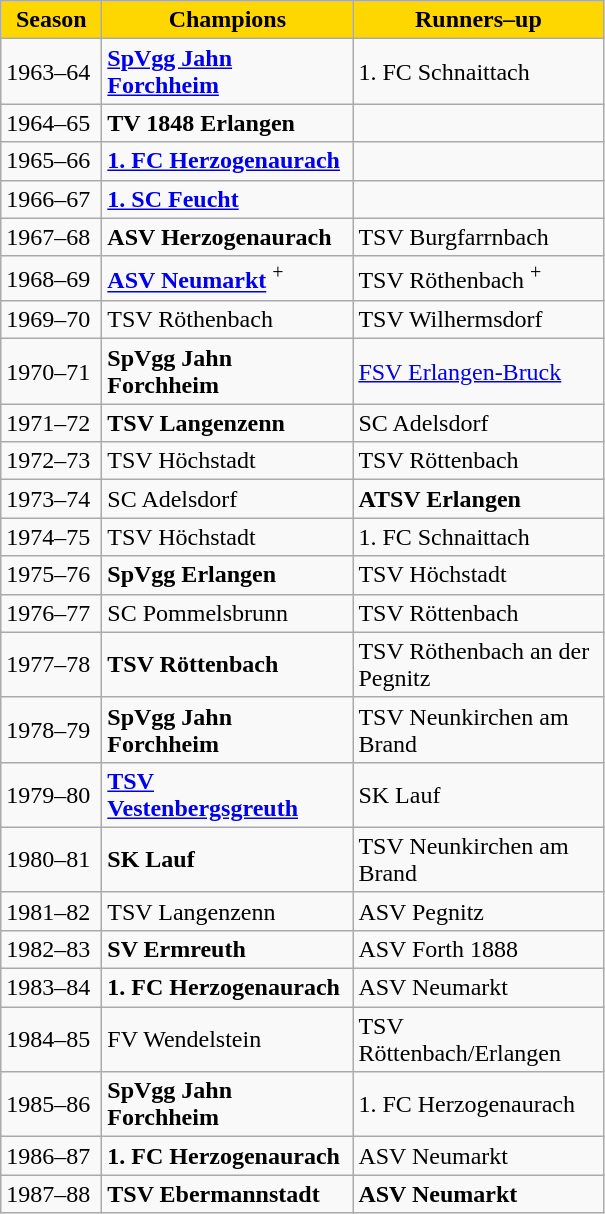<table class="wikitable">
<tr align="center" bgcolor="#FFD700">
<td width="60"><strong>Season</strong></td>
<td width="160"><strong>Champions</strong></td>
<td width="160"><strong>Runners–up</strong></td>
</tr>
<tr>
<td>1963–64</td>
<td><strong><a href='#'>SpVgg Jahn Forchheim</a></strong></td>
<td>1. FC Schnaittach</td>
</tr>
<tr>
<td>1964–65</td>
<td><strong>TV 1848 Erlangen</strong></td>
<td></td>
</tr>
<tr>
<td>1965–66</td>
<td><strong><a href='#'>1. FC Herzogenaurach</a></strong></td>
<td></td>
</tr>
<tr>
<td>1966–67</td>
<td><strong><a href='#'>1. SC Feucht</a></strong></td>
<td></td>
</tr>
<tr>
<td>1967–68</td>
<td><strong>ASV Herzogenaurach</strong></td>
<td>TSV Burgfarrnbach</td>
</tr>
<tr>
<td>1968–69</td>
<td><strong><a href='#'>ASV Neumarkt</a></strong> <sup>+</sup></td>
<td>TSV Röthenbach <sup>+</sup></td>
</tr>
<tr>
<td>1969–70</td>
<td>TSV Röthenbach</td>
<td>TSV Wilhermsdorf</td>
</tr>
<tr>
<td>1970–71</td>
<td><strong>SpVgg Jahn Forchheim</strong></td>
<td><a href='#'>FSV Erlangen-Bruck</a></td>
</tr>
<tr>
<td>1971–72</td>
<td><strong>TSV Langenzenn</strong></td>
<td>SC Adelsdorf</td>
</tr>
<tr>
<td>1972–73</td>
<td>TSV Höchstadt</td>
<td>TSV Röttenbach</td>
</tr>
<tr>
<td>1973–74</td>
<td>SC Adelsdorf</td>
<td><strong>ATSV Erlangen</strong></td>
</tr>
<tr>
<td>1974–75</td>
<td>TSV Höchstadt</td>
<td>1. FC Schnaittach</td>
</tr>
<tr>
<td>1975–76</td>
<td><strong>SpVgg Erlangen</strong></td>
<td>TSV Höchstadt</td>
</tr>
<tr>
<td>1976–77</td>
<td>SC Pommelsbrunn</td>
<td>TSV Röttenbach</td>
</tr>
<tr>
<td>1977–78</td>
<td><strong>TSV Röttenbach</strong></td>
<td>TSV Röthenbach an der Pegnitz</td>
</tr>
<tr>
<td>1978–79</td>
<td><strong>SpVgg Jahn Forchheim</strong></td>
<td>TSV Neunkirchen am Brand</td>
</tr>
<tr>
<td>1979–80</td>
<td><strong><a href='#'>TSV Vestenbergsgreuth</a></strong></td>
<td>SK Lauf</td>
</tr>
<tr>
<td>1980–81</td>
<td><strong>SK Lauf</strong></td>
<td>TSV Neunkirchen am Brand</td>
</tr>
<tr>
<td>1981–82</td>
<td>TSV Langenzenn</td>
<td>ASV Pegnitz</td>
</tr>
<tr>
<td>1982–83</td>
<td><strong>SV Ermreuth</strong></td>
<td>ASV Forth 1888</td>
</tr>
<tr>
<td>1983–84</td>
<td><strong>1. FC Herzogenaurach</strong></td>
<td>ASV Neumarkt</td>
</tr>
<tr>
<td>1984–85</td>
<td>FV Wendelstein</td>
<td>TSV Röttenbach/Erlangen</td>
</tr>
<tr>
<td>1985–86</td>
<td><strong>SpVgg Jahn Forchheim</strong></td>
<td>1. FC Herzogenaurach</td>
</tr>
<tr>
<td>1986–87</td>
<td><strong>1. FC Herzogenaurach</strong></td>
<td>ASV Neumarkt</td>
</tr>
<tr>
<td>1987–88</td>
<td><strong>TSV Ebermannstadt</strong></td>
<td><strong>ASV Neumarkt</strong></td>
</tr>
</table>
